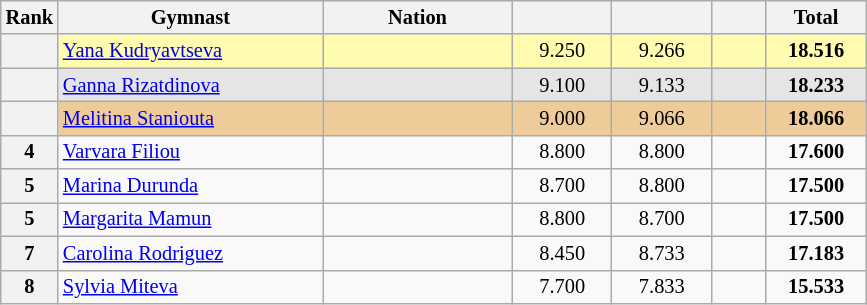<table class="wikitable sortable" style="text-align:center; font-size:85%">
<tr>
<th scope="col" style="width:20px;">Rank</th>
<th ! scope="col" style="width:170px;">Gymnast</th>
<th ! scope="col" style="width:120px;">Nation</th>
<th ! scope="col" style="width:60px;"></th>
<th ! scope="col" style="width:60px;"></th>
<th ! scope="col" style="width:30px;"></th>
<th ! scope="col" style="width:60px;">Total</th>
</tr>
<tr bgcolor=fffcaf>
<th scope=row></th>
<td align=left><a href='#'>Yana Kudryavtseva</a></td>
<td style="text-align:left;"></td>
<td>9.250</td>
<td>9.266</td>
<td></td>
<td><strong>18.516</strong></td>
</tr>
<tr bgcolor=e5e5e5>
<th scope=row></th>
<td align=left><a href='#'>Ganna Rizatdinova</a></td>
<td style="text-align:left;"></td>
<td>9.100</td>
<td>9.133</td>
<td></td>
<td><strong>18.233</strong></td>
</tr>
<tr bgcolor=eecc99>
<th scope=row></th>
<td align=left><a href='#'>Melitina Staniouta</a></td>
<td style="text-align:left;"></td>
<td>9.000</td>
<td>9.066</td>
<td></td>
<td><strong>18.066</strong></td>
</tr>
<tr>
<th scope=row>4</th>
<td align=left><a href='#'>Varvara Filiou</a></td>
<td style="text-align:left;"></td>
<td>8.800</td>
<td>8.800</td>
<td></td>
<td><strong>17.600</strong></td>
</tr>
<tr>
<th scope=row>5</th>
<td align=left><a href='#'>Marina Durunda</a></td>
<td style="text-align:left;"></td>
<td>8.700</td>
<td>8.800</td>
<td></td>
<td><strong>17.500</strong></td>
</tr>
<tr>
<th scope=row>5</th>
<td align=left><a href='#'>Margarita Mamun</a></td>
<td style="text-align:left;"></td>
<td>8.800</td>
<td>8.700</td>
<td></td>
<td><strong>17.500</strong></td>
</tr>
<tr>
<th scope=row>7</th>
<td align=left><a href='#'>Carolina Rodriguez</a></td>
<td style="text-align:left;"></td>
<td>8.450</td>
<td>8.733</td>
<td></td>
<td><strong>17.183</strong></td>
</tr>
<tr>
<th scope=row>8</th>
<td align=left><a href='#'>Sylvia Miteva</a></td>
<td style="text-align:left;"></td>
<td>7.700</td>
<td>7.833</td>
<td></td>
<td><strong>15.533</strong></td>
</tr>
</table>
